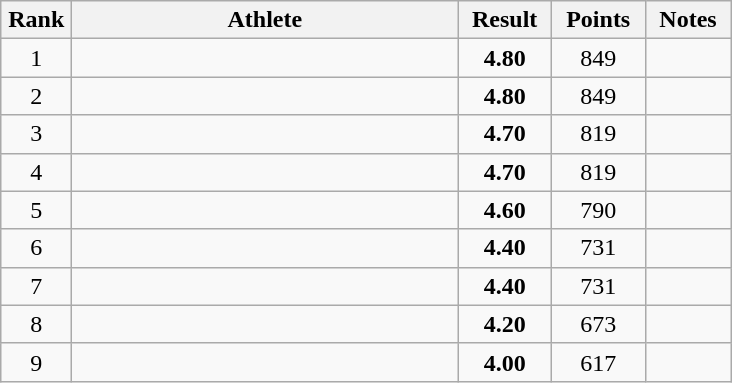<table class="wikitable" style="text-align:center">
<tr>
<th width=40>Rank</th>
<th width=250>Athlete</th>
<th width=55>Result</th>
<th width=55>Points</th>
<th width=50>Notes</th>
</tr>
<tr>
<td>1</td>
<td align=left></td>
<td><strong>4.80</strong></td>
<td>849</td>
<td></td>
</tr>
<tr>
<td>2</td>
<td align=left></td>
<td><strong>4.80</strong></td>
<td>849</td>
<td></td>
</tr>
<tr>
<td>3</td>
<td align=left></td>
<td><strong>4.70</strong></td>
<td>819</td>
<td></td>
</tr>
<tr>
<td>4</td>
<td align=left></td>
<td><strong>4.70</strong></td>
<td>819</td>
<td></td>
</tr>
<tr>
<td>5</td>
<td align=left></td>
<td><strong>4.60</strong></td>
<td>790</td>
<td></td>
</tr>
<tr>
<td>6</td>
<td align=left></td>
<td><strong>4.40</strong></td>
<td>731</td>
<td></td>
</tr>
<tr>
<td>7</td>
<td align=left></td>
<td><strong>4.40</strong></td>
<td>731</td>
<td></td>
</tr>
<tr>
<td>8</td>
<td align=left></td>
<td><strong>4.20</strong></td>
<td>673</td>
<td></td>
</tr>
<tr>
<td>9</td>
<td align=left></td>
<td><strong>4.00</strong></td>
<td>617</td>
<td></td>
</tr>
</table>
